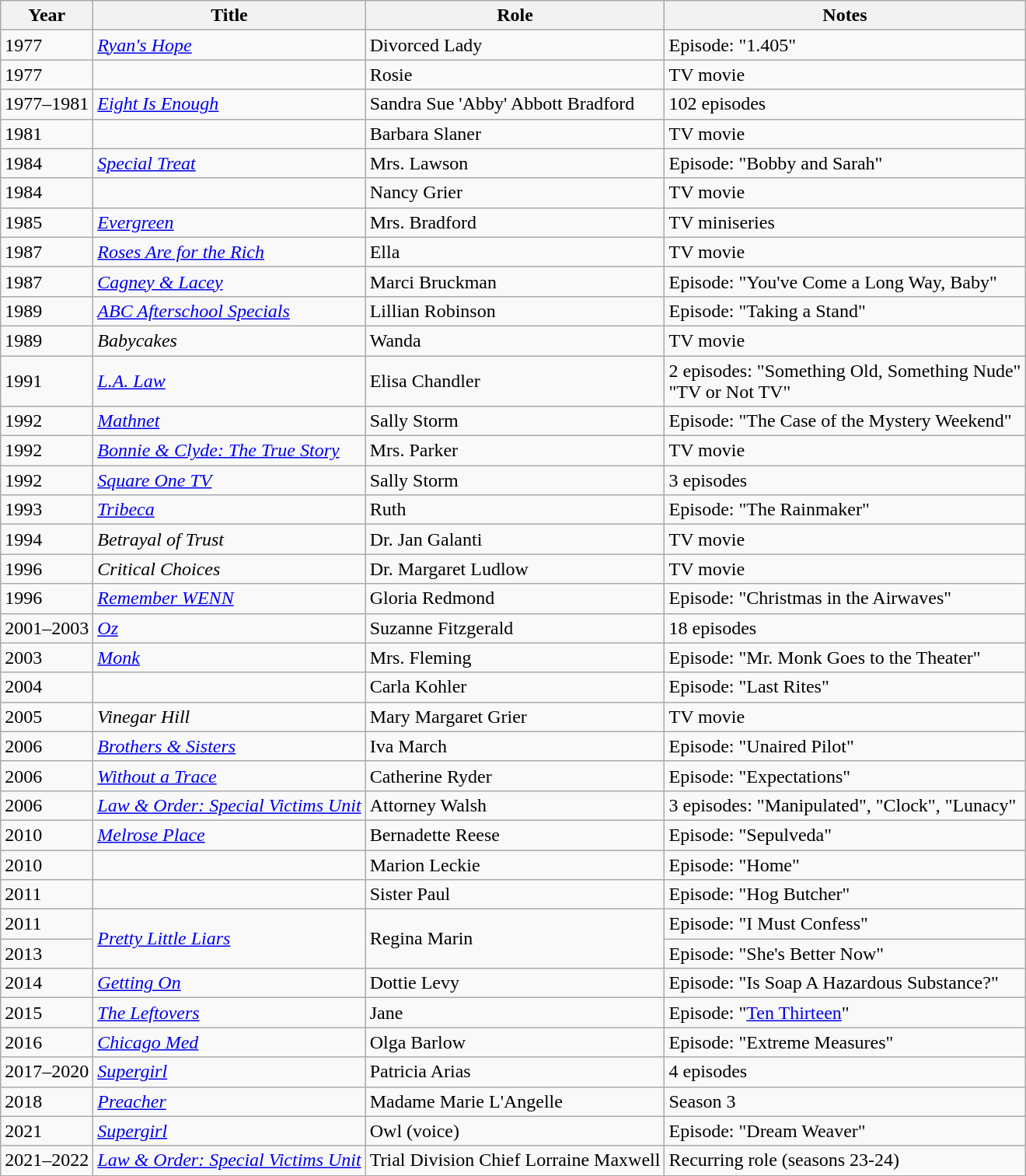<table class="wikitable sortable">
<tr>
<th>Year</th>
<th>Title</th>
<th>Role</th>
<th class="unsortable">Notes</th>
</tr>
<tr>
<td>1977</td>
<td><em><a href='#'>Ryan's Hope</a></em></td>
<td>Divorced Lady</td>
<td>Episode: "1.405"</td>
</tr>
<tr>
<td>1977</td>
<td><em></em></td>
<td>Rosie</td>
<td>TV movie</td>
</tr>
<tr>
<td>1977–1981</td>
<td><em><a href='#'>Eight Is Enough</a></em></td>
<td>Sandra Sue 'Abby' Abbott Bradford</td>
<td>102 episodes</td>
</tr>
<tr>
<td>1981</td>
<td><em></em></td>
<td>Barbara Slaner</td>
<td>TV movie</td>
</tr>
<tr>
<td>1984</td>
<td><em><a href='#'>Special Treat</a></em></td>
<td>Mrs. Lawson</td>
<td>Episode: "Bobby and Sarah"</td>
</tr>
<tr>
<td>1984</td>
<td><em></em></td>
<td>Nancy Grier</td>
<td>TV movie</td>
</tr>
<tr>
<td>1985</td>
<td><em><a href='#'>Evergreen</a></em></td>
<td>Mrs. Bradford</td>
<td>TV miniseries</td>
</tr>
<tr>
<td>1987</td>
<td><em><a href='#'>Roses Are for the Rich</a></em></td>
<td>Ella</td>
<td>TV movie</td>
</tr>
<tr>
<td>1987</td>
<td><em><a href='#'>Cagney & Lacey</a></em></td>
<td>Marci Bruckman</td>
<td>Episode: "You've Come a Long Way, Baby"</td>
</tr>
<tr>
<td>1989</td>
<td><em><a href='#'>ABC Afterschool Specials</a></em></td>
<td>Lillian Robinson</td>
<td>Episode: "Taking a Stand"</td>
</tr>
<tr>
<td>1989</td>
<td><em>Babycakes</em></td>
<td>Wanda</td>
<td>TV movie</td>
</tr>
<tr>
<td>1991</td>
<td><em><a href='#'>L.A. Law</a></em></td>
<td>Elisa Chandler</td>
<td>2 episodes: "Something Old, Something Nude"<br>"TV or Not TV"</td>
</tr>
<tr>
<td>1992</td>
<td><em><a href='#'>Mathnet</a></em></td>
<td>Sally Storm</td>
<td>Episode: "The Case of the Mystery Weekend"</td>
</tr>
<tr>
<td>1992</td>
<td><em><a href='#'>Bonnie & Clyde: The True Story</a></em></td>
<td>Mrs. Parker</td>
<td>TV movie</td>
</tr>
<tr>
<td>1992</td>
<td><em><a href='#'>Square One TV</a></em></td>
<td>Sally Storm</td>
<td>3 episodes</td>
</tr>
<tr>
<td>1993</td>
<td><em><a href='#'>Tribeca</a></em></td>
<td>Ruth</td>
<td>Episode: "The Rainmaker"</td>
</tr>
<tr>
<td>1994</td>
<td><em>Betrayal of Trust</em></td>
<td>Dr. Jan Galanti</td>
<td>TV movie</td>
</tr>
<tr>
<td>1996</td>
<td><em>Critical Choices</em></td>
<td>Dr. Margaret Ludlow</td>
<td>TV movie</td>
</tr>
<tr>
<td>1996</td>
<td><em><a href='#'>Remember WENN</a></em></td>
<td>Gloria Redmond</td>
<td>Episode: "Christmas in the Airwaves"</td>
</tr>
<tr>
<td>2001–2003</td>
<td><em><a href='#'>Oz</a></em></td>
<td>Suzanne Fitzgerald</td>
<td>18 episodes</td>
</tr>
<tr>
<td>2003</td>
<td><em><a href='#'>Monk</a></em></td>
<td>Mrs. Fleming</td>
<td>Episode: "Mr. Monk Goes to the Theater"</td>
</tr>
<tr>
<td>2004</td>
<td><em></em></td>
<td>Carla Kohler</td>
<td>Episode: "Last Rites"</td>
</tr>
<tr>
<td>2005</td>
<td><em>Vinegar Hill</em></td>
<td>Mary Margaret Grier</td>
<td>TV movie</td>
</tr>
<tr>
<td>2006</td>
<td><em><a href='#'>Brothers & Sisters</a></em></td>
<td>Iva March</td>
<td>Episode: "Unaired Pilot"</td>
</tr>
<tr>
<td>2006</td>
<td><em><a href='#'>Without a Trace</a></em></td>
<td>Catherine Ryder</td>
<td>Episode: "Expectations"</td>
</tr>
<tr>
<td>2006</td>
<td><em><a href='#'>Law & Order: Special Victims Unit</a></em></td>
<td>Attorney Walsh</td>
<td>3 episodes: "Manipulated", "Clock", "Lunacy"</td>
</tr>
<tr>
<td>2010</td>
<td><em><a href='#'>Melrose Place</a></em></td>
<td>Bernadette Reese</td>
<td>Episode: "Sepulveda"</td>
</tr>
<tr>
<td>2010</td>
<td><em></em></td>
<td>Marion Leckie</td>
<td>Episode: "Home"</td>
</tr>
<tr>
<td>2011</td>
<td><em></em></td>
<td>Sister Paul</td>
<td>Episode: "Hog Butcher"</td>
</tr>
<tr>
<td>2011</td>
<td rowspan=2><em><a href='#'>Pretty Little Liars</a></em></td>
<td rowspan=2>Regina Marin</td>
<td>Episode: "I Must Confess"</td>
</tr>
<tr>
<td>2013</td>
<td>Episode: "She's Better Now"</td>
</tr>
<tr>
<td>2014</td>
<td><em><a href='#'>Getting On</a></em></td>
<td>Dottie Levy</td>
<td>Episode: "Is Soap A Hazardous Substance?"</td>
</tr>
<tr>
<td>2015</td>
<td><em><a href='#'>The Leftovers</a></em></td>
<td>Jane</td>
<td>Episode: "<a href='#'>Ten Thirteen</a>"</td>
</tr>
<tr>
<td>2016</td>
<td><em><a href='#'>Chicago Med</a></em></td>
<td>Olga Barlow</td>
<td>Episode: "Extreme Measures"</td>
</tr>
<tr>
<td>2017–2020</td>
<td><em><a href='#'>Supergirl</a></em></td>
<td>Patricia Arias</td>
<td>4 episodes</td>
</tr>
<tr>
<td>2018</td>
<td><em><a href='#'>Preacher</a></em></td>
<td>Madame Marie L'Angelle</td>
<td>Season 3</td>
</tr>
<tr>
<td>2021</td>
<td><em><a href='#'>Supergirl</a></em></td>
<td>Owl (voice)</td>
<td>Episode: "Dream Weaver"</td>
</tr>
<tr>
<td>2021–2022</td>
<td><em><a href='#'>Law & Order: Special Victims Unit</a></em></td>
<td>Trial Division Chief Lorraine Maxwell</td>
<td>Recurring role (seasons 23-24)</td>
</tr>
</table>
